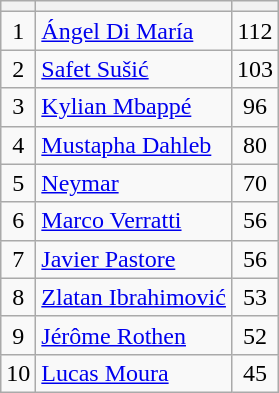<table class="wikitable plainrowheaders sortable" style="text-align:center">
<tr>
<th></th>
<th></th>
<th></th>
</tr>
<tr>
<td>1</td>
<td align="left"> <a href='#'>Ángel Di María</a></td>
<td>112</td>
</tr>
<tr>
<td>2</td>
<td align="left"> <a href='#'>Safet Sušić</a></td>
<td>103</td>
</tr>
<tr>
<td>3</td>
<td align="left"> <a href='#'>Kylian Mbappé</a></td>
<td>96</td>
</tr>
<tr>
<td>4</td>
<td align="left"> <a href='#'>Mustapha Dahleb</a></td>
<td>80</td>
</tr>
<tr>
<td>5</td>
<td align="left"> <a href='#'>Neymar</a></td>
<td>70</td>
</tr>
<tr>
<td>6</td>
<td align="left"> <a href='#'>Marco Verratti</a></td>
<td>56</td>
</tr>
<tr>
<td>7</td>
<td align="left"> <a href='#'>Javier Pastore</a></td>
<td>56</td>
</tr>
<tr>
<td>8</td>
<td align="left"> <a href='#'>Zlatan Ibrahimović</a></td>
<td>53</td>
</tr>
<tr>
<td>9</td>
<td align="left"> <a href='#'>Jérôme Rothen</a></td>
<td>52</td>
</tr>
<tr>
<td>10</td>
<td align="left"> <a href='#'>Lucas Moura</a></td>
<td>45</td>
</tr>
</table>
